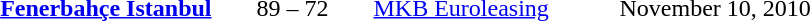<table style="text-align:center">
<tr>
<th width=160></th>
<th width=100></th>
<th width=160></th>
<th width=200></th>
</tr>
<tr>
<td align=right><strong><a href='#'>Fenerbahçe Istanbul</a></strong> </td>
<td>89 – 72</td>
<td align=left> <a href='#'>MKB Euroleasing</a></td>
<td align=left>November 10, 2010 </td>
</tr>
</table>
